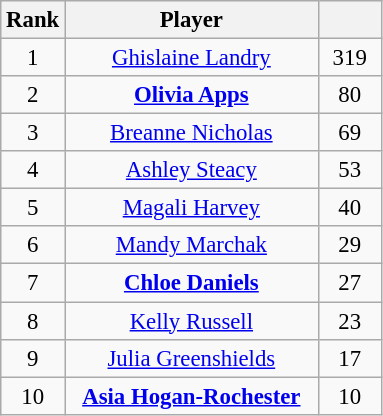<table class="wikitable" style="font-size:95%; text-align:center;">
<tr>
<th style="width:25px;">Rank</th>
<th style="width:162px;">Player</th>
<th style="width:35px;"></th>
</tr>
<tr>
<td>1</td>
<td><a href='#'>Ghislaine Landry</a></td>
<td>319</td>
</tr>
<tr>
<td>2</td>
<td><strong><a href='#'>Olivia Apps</a></strong></td>
<td>80</td>
</tr>
<tr>
<td>3</td>
<td><a href='#'>Breanne Nicholas</a></td>
<td>69</td>
</tr>
<tr>
<td>4</td>
<td><a href='#'>Ashley Steacy</a></td>
<td>53</td>
</tr>
<tr>
<td>5</td>
<td><a href='#'>Magali Harvey</a></td>
<td>40</td>
</tr>
<tr>
<td>6</td>
<td><a href='#'>Mandy Marchak</a></td>
<td>29</td>
</tr>
<tr>
<td>7</td>
<td><strong><a href='#'>Chloe Daniels</a></strong></td>
<td>27</td>
</tr>
<tr>
<td>8</td>
<td><a href='#'>Kelly Russell</a></td>
<td>23</td>
</tr>
<tr>
<td>9</td>
<td><a href='#'>Julia Greenshields</a></td>
<td>17</td>
</tr>
<tr>
<td>10</td>
<td><strong><a href='#'>Asia Hogan-Rochester</a></strong></td>
<td>10</td>
</tr>
</table>
